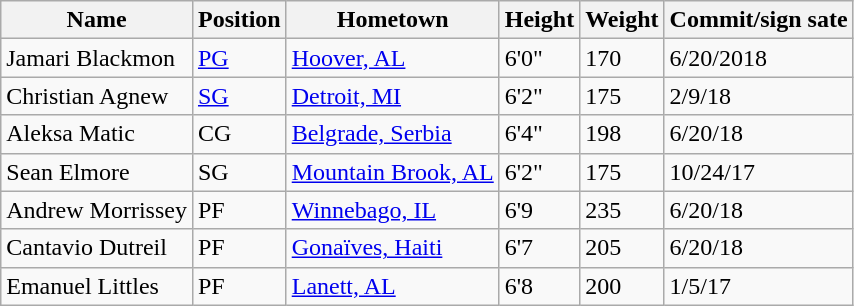<table class="wikitable">
<tr>
<th>Name</th>
<th>Position</th>
<th>Hometown</th>
<th>Height</th>
<th>Weight</th>
<th>Commit/sign sate</th>
</tr>
<tr>
<td>Jamari Blackmon</td>
<td><a href='#'>PG</a></td>
<td><a href='#'>Hoover, AL</a></td>
<td>6'0"</td>
<td>170</td>
<td>6/20/2018</td>
</tr>
<tr>
<td>Christian Agnew</td>
<td><a href='#'>SG</a></td>
<td><a href='#'>Detroit, MI</a></td>
<td>6'2"</td>
<td>175</td>
<td>2/9/18</td>
</tr>
<tr>
<td>Aleksa Matic</td>
<td>CG</td>
<td><a href='#'>Belgrade, Serbia</a></td>
<td>6'4"</td>
<td>198</td>
<td>6/20/18</td>
</tr>
<tr>
<td>Sean Elmore</td>
<td>SG</td>
<td><a href='#'>Mountain Brook, AL</a></td>
<td>6'2"</td>
<td>175</td>
<td>10/24/17</td>
</tr>
<tr>
<td>Andrew Morrissey</td>
<td>PF</td>
<td><a href='#'>Winnebago, IL</a></td>
<td>6'9</td>
<td>235</td>
<td>6/20/18</td>
</tr>
<tr>
<td>Cantavio Dutreil</td>
<td>PF</td>
<td><a href='#'>Gonaïves, Haiti</a></td>
<td>6'7</td>
<td>205</td>
<td>6/20/18</td>
</tr>
<tr>
<td>Emanuel Littles</td>
<td>PF</td>
<td><a href='#'>Lanett, AL</a></td>
<td>6'8</td>
<td>200</td>
<td>1/5/17</td>
</tr>
</table>
